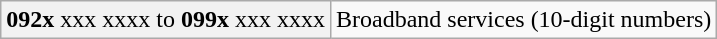<table class="wikitable" style="margin-left: 1.5em;">
<tr>
<th scope="row" style="font-weight: normal;"><strong>092x</strong> xxx xxxx to <strong>099x</strong> xxx xxxx</th>
<td>Broadband services (10-digit numbers)</td>
</tr>
</table>
